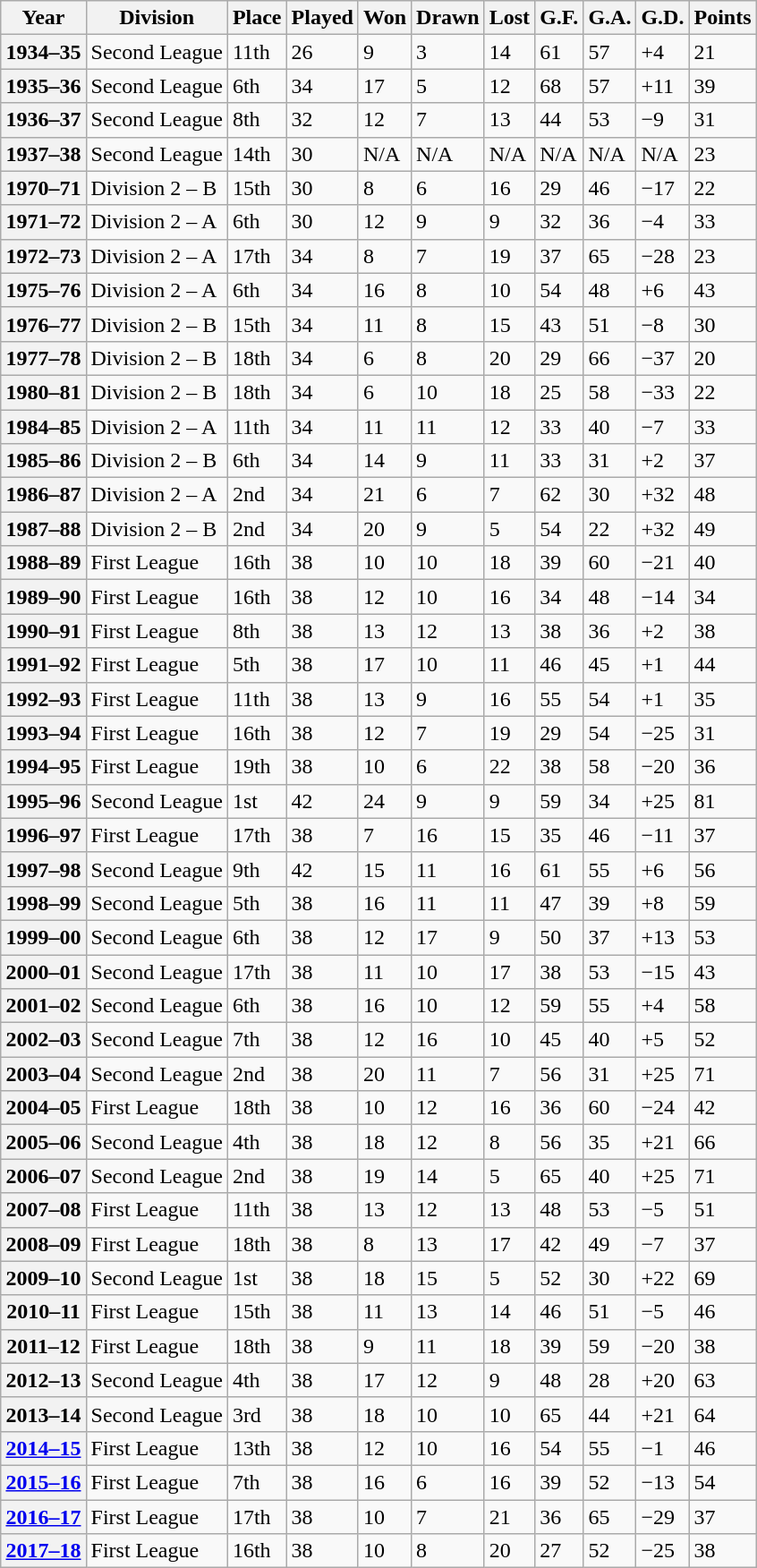<table class="wikitable center" style="margin:auto;">
<tr>
<th>Year</th>
<th>Division</th>
<th>Place</th>
<th>Played</th>
<th>Won</th>
<th>Drawn</th>
<th>Lost</th>
<th>G.F.</th>
<th>G.A.</th>
<th>G.D.</th>
<th>Points</th>
</tr>
<tr>
<th>1934–35</th>
<td>Second League</td>
<td>11th</td>
<td>26</td>
<td>9</td>
<td>3</td>
<td>14</td>
<td>61</td>
<td>57</td>
<td>+4</td>
<td>21</td>
</tr>
<tr>
<th>1935–36</th>
<td>Second League</td>
<td>6th</td>
<td>34</td>
<td>17</td>
<td>5</td>
<td>12</td>
<td>68</td>
<td>57</td>
<td>+11</td>
<td>39</td>
</tr>
<tr>
<th>1936–37</th>
<td>Second League</td>
<td>8th</td>
<td>32</td>
<td>12</td>
<td>7</td>
<td>13</td>
<td>44</td>
<td>53</td>
<td>−9</td>
<td>31</td>
</tr>
<tr>
<th>1937–38</th>
<td>Second League</td>
<td>14th</td>
<td>30</td>
<td>N/A</td>
<td>N/A</td>
<td>N/A</td>
<td>N/A</td>
<td>N/A</td>
<td>N/A</td>
<td>23</td>
</tr>
<tr>
<th>1970–71</th>
<td>Division 2 – B</td>
<td>15th</td>
<td>30</td>
<td>8</td>
<td>6</td>
<td>16</td>
<td>29</td>
<td>46</td>
<td>−17</td>
<td>22</td>
</tr>
<tr>
<th>1971–72</th>
<td>Division 2 – A</td>
<td>6th</td>
<td>30</td>
<td>12</td>
<td>9</td>
<td>9</td>
<td>32</td>
<td>36</td>
<td>−4</td>
<td>33</td>
</tr>
<tr>
<th>1972–73</th>
<td>Division 2 – A</td>
<td>17th</td>
<td>34</td>
<td>8</td>
<td>7</td>
<td>19</td>
<td>37</td>
<td>65</td>
<td>−28</td>
<td>23</td>
</tr>
<tr>
<th>1975–76</th>
<td>Division 2 – A</td>
<td>6th</td>
<td>34</td>
<td>16</td>
<td>8</td>
<td>10</td>
<td>54</td>
<td>48</td>
<td>+6</td>
<td>43</td>
</tr>
<tr>
<th>1976–77</th>
<td>Division 2 – B</td>
<td>15th</td>
<td>34</td>
<td>11</td>
<td>8</td>
<td>15</td>
<td>43</td>
<td>51</td>
<td>−8</td>
<td>30</td>
</tr>
<tr>
<th>1977–78</th>
<td>Division 2 – B</td>
<td>18th</td>
<td>34</td>
<td>6</td>
<td>8</td>
<td>20</td>
<td>29</td>
<td>66</td>
<td>−37</td>
<td>20</td>
</tr>
<tr>
<th>1980–81</th>
<td>Division 2 – B</td>
<td>18th</td>
<td>34</td>
<td>6</td>
<td>10</td>
<td>18</td>
<td>25</td>
<td>58</td>
<td>−33</td>
<td>22</td>
</tr>
<tr>
<th>1984–85</th>
<td>Division 2 – A</td>
<td>11th</td>
<td>34</td>
<td>11</td>
<td>11</td>
<td>12</td>
<td>33</td>
<td>40</td>
<td>−7</td>
<td>33</td>
</tr>
<tr>
<th>1985–86</th>
<td>Division 2 – B</td>
<td>6th</td>
<td>34</td>
<td>14</td>
<td>9</td>
<td>11</td>
<td>33</td>
<td>31</td>
<td>+2</td>
<td>37</td>
</tr>
<tr>
<th>1986–87</th>
<td>Division 2 – A</td>
<td>2nd</td>
<td>34</td>
<td>21</td>
<td>6</td>
<td>7</td>
<td>62</td>
<td>30</td>
<td>+32</td>
<td>48</td>
</tr>
<tr>
<th>1987–88</th>
<td>Division 2 – B</td>
<td>2nd</td>
<td>34</td>
<td>20</td>
<td>9</td>
<td>5</td>
<td>54</td>
<td>22</td>
<td>+32</td>
<td>49</td>
</tr>
<tr>
<th>1988–89</th>
<td>First League</td>
<td>16th</td>
<td>38</td>
<td>10</td>
<td>10</td>
<td>18</td>
<td>39</td>
<td>60</td>
<td>−21</td>
<td>40</td>
</tr>
<tr>
<th>1989–90</th>
<td>First League</td>
<td>16th</td>
<td>38</td>
<td>12</td>
<td>10</td>
<td>16</td>
<td>34</td>
<td>48</td>
<td>−14</td>
<td>34</td>
</tr>
<tr>
<th>1990–91</th>
<td>First League</td>
<td>8th</td>
<td>38</td>
<td>13</td>
<td>12</td>
<td>13</td>
<td>38</td>
<td>36</td>
<td>+2</td>
<td>38</td>
</tr>
<tr>
<th>1991–92</th>
<td>First League</td>
<td>5th</td>
<td>38</td>
<td>17</td>
<td>10</td>
<td>11</td>
<td>46</td>
<td>45</td>
<td>+1</td>
<td>44</td>
</tr>
<tr>
<th>1992–93</th>
<td>First League</td>
<td>11th</td>
<td>38</td>
<td>13</td>
<td>9</td>
<td>16</td>
<td>55</td>
<td>54</td>
<td>+1</td>
<td>35</td>
</tr>
<tr>
<th>1993–94</th>
<td>First League</td>
<td>16th</td>
<td>38</td>
<td>12</td>
<td>7</td>
<td>19</td>
<td>29</td>
<td>54</td>
<td>−25</td>
<td>31</td>
</tr>
<tr>
<th>1994–95</th>
<td>First League</td>
<td>19th</td>
<td>38</td>
<td>10</td>
<td>6</td>
<td>22</td>
<td>38</td>
<td>58</td>
<td>−20</td>
<td>36</td>
</tr>
<tr>
<th>1995–96</th>
<td>Second League</td>
<td>1st</td>
<td>42</td>
<td>24</td>
<td>9</td>
<td>9</td>
<td>59</td>
<td>34</td>
<td>+25</td>
<td>81</td>
</tr>
<tr>
<th>1996–97</th>
<td>First League</td>
<td>17th</td>
<td>38</td>
<td>7</td>
<td>16</td>
<td>15</td>
<td>35</td>
<td>46</td>
<td>−11</td>
<td>37</td>
</tr>
<tr>
<th>1997–98</th>
<td>Second League</td>
<td>9th</td>
<td>42</td>
<td>15</td>
<td>11</td>
<td>16</td>
<td>61</td>
<td>55</td>
<td>+6</td>
<td>56</td>
</tr>
<tr>
<th>1998–99</th>
<td>Second League</td>
<td>5th</td>
<td>38</td>
<td>16</td>
<td>11</td>
<td>11</td>
<td>47</td>
<td>39</td>
<td>+8</td>
<td>59</td>
</tr>
<tr>
<th>1999–00</th>
<td>Second League</td>
<td>6th</td>
<td>38</td>
<td>12</td>
<td>17</td>
<td>9</td>
<td>50</td>
<td>37</td>
<td>+13</td>
<td>53</td>
</tr>
<tr>
<th>2000–01</th>
<td>Second League</td>
<td>17th</td>
<td>38</td>
<td>11</td>
<td>10</td>
<td>17</td>
<td>38</td>
<td>53</td>
<td>−15</td>
<td>43</td>
</tr>
<tr>
<th>2001–02</th>
<td>Second League</td>
<td>6th</td>
<td>38</td>
<td>16</td>
<td>10</td>
<td>12</td>
<td>59</td>
<td>55</td>
<td>+4</td>
<td>58</td>
</tr>
<tr>
<th>2002–03</th>
<td>Second League</td>
<td>7th</td>
<td>38</td>
<td>12</td>
<td>16</td>
<td>10</td>
<td>45</td>
<td>40</td>
<td>+5</td>
<td>52</td>
</tr>
<tr>
<th>2003–04</th>
<td>Second League</td>
<td>2nd</td>
<td>38</td>
<td>20</td>
<td>11</td>
<td>7</td>
<td>56</td>
<td>31</td>
<td>+25</td>
<td>71</td>
</tr>
<tr>
<th>2004–05</th>
<td>First League</td>
<td>18th</td>
<td>38</td>
<td>10</td>
<td>12</td>
<td>16</td>
<td>36</td>
<td>60</td>
<td>−24</td>
<td>42</td>
</tr>
<tr>
<th>2005–06</th>
<td>Second League</td>
<td>4th</td>
<td>38</td>
<td>18</td>
<td>12</td>
<td>8</td>
<td>56</td>
<td>35</td>
<td>+21</td>
<td>66</td>
</tr>
<tr>
<th>2006–07</th>
<td>Second League</td>
<td>2nd</td>
<td>38</td>
<td>19</td>
<td>14</td>
<td>5</td>
<td>65</td>
<td>40</td>
<td>+25</td>
<td>71</td>
</tr>
<tr>
<th>2007–08</th>
<td>First League</td>
<td>11th</td>
<td>38</td>
<td>13</td>
<td>12</td>
<td>13</td>
<td>48</td>
<td>53</td>
<td>−5</td>
<td>51</td>
</tr>
<tr>
<th>2008–09</th>
<td>First League</td>
<td>18th</td>
<td>38</td>
<td>8</td>
<td>13</td>
<td>17</td>
<td>42</td>
<td>49</td>
<td>−7</td>
<td>37</td>
</tr>
<tr>
<th>2009–10</th>
<td>Second League</td>
<td>1st</td>
<td>38</td>
<td>18</td>
<td>15</td>
<td>5</td>
<td>52</td>
<td>30</td>
<td>+22</td>
<td>69</td>
</tr>
<tr>
<th>2010–11</th>
<td>First League</td>
<td>15th</td>
<td>38</td>
<td>11</td>
<td>13</td>
<td>14</td>
<td>46</td>
<td>51</td>
<td>−5</td>
<td>46</td>
</tr>
<tr>
<th>2011–12</th>
<td>First League</td>
<td>18th</td>
<td>38</td>
<td>9</td>
<td>11</td>
<td>18</td>
<td>39</td>
<td>59</td>
<td>−20</td>
<td>38</td>
</tr>
<tr>
<th>2012–13</th>
<td>Second League</td>
<td>4th</td>
<td>38</td>
<td>17</td>
<td>12</td>
<td>9</td>
<td>48</td>
<td>28</td>
<td>+20</td>
<td>63</td>
</tr>
<tr>
<th>2013–14</th>
<td>Second League</td>
<td>3rd</td>
<td>38</td>
<td>18</td>
<td>10</td>
<td>10</td>
<td>65</td>
<td>44</td>
<td>+21</td>
<td>64</td>
</tr>
<tr>
<th><a href='#'>2014–15</a></th>
<td>First League</td>
<td>13th</td>
<td>38</td>
<td>12</td>
<td>10</td>
<td>16</td>
<td>54</td>
<td>55</td>
<td>−1</td>
<td>46</td>
</tr>
<tr>
<th><a href='#'>2015–16</a></th>
<td>First League</td>
<td>7th</td>
<td>38</td>
<td>16</td>
<td>6</td>
<td>16</td>
<td>39</td>
<td>52</td>
<td>−13</td>
<td>54</td>
</tr>
<tr>
<th><a href='#'>2016–17</a></th>
<td>First League</td>
<td>17th</td>
<td>38</td>
<td>10</td>
<td>7</td>
<td>21</td>
<td>36</td>
<td>65</td>
<td>−29</td>
<td>37</td>
</tr>
<tr>
<th><a href='#'>2017–18</a></th>
<td>First League</td>
<td>16th</td>
<td>38</td>
<td>10</td>
<td>8</td>
<td>20</td>
<td>27</td>
<td>52</td>
<td>−25</td>
<td>38</td>
</tr>
</table>
